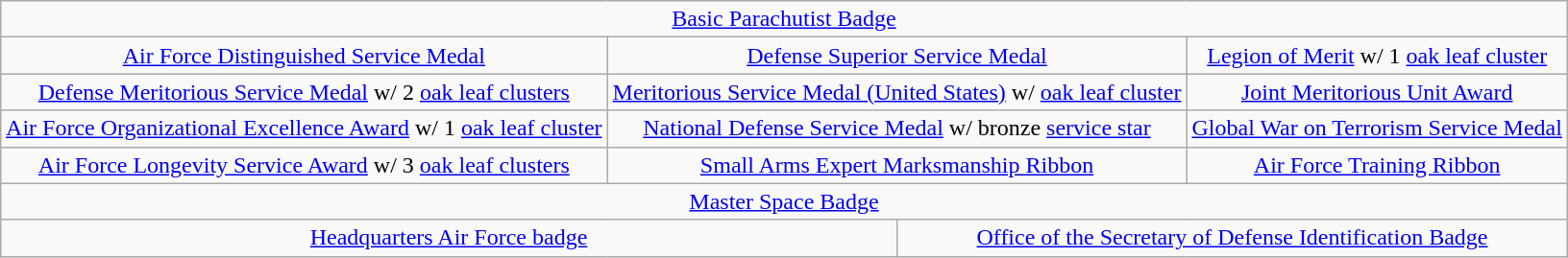<table class="wikitable" style="margin:1em auto; text-align:center;">
<tr>
<td colspan="4"><a href='#'>Basic Parachutist Badge</a></td>
</tr>
<tr>
<td><a href='#'>Air Force Distinguished Service Medal</a></td>
<td colspan="2"><a href='#'>Defense Superior Service Medal</a></td>
<td><a href='#'>Legion of Merit</a> w/ 1 <a href='#'>oak leaf cluster</a></td>
</tr>
<tr>
<td><a href='#'>Defense Meritorious Service Medal</a> w/ 2 <a href='#'>oak leaf clusters</a></td>
<td colspan="2"><a href='#'>Meritorious Service Medal (United States)</a> w/ <a href='#'>oak leaf cluster</a></td>
<td><a href='#'>Joint Meritorious Unit Award</a></td>
</tr>
<tr>
<td><a href='#'>Air Force Organizational Excellence Award</a> w/ 1 <a href='#'>oak leaf cluster</a></td>
<td colspan="2"><a href='#'>National Defense Service Medal</a> w/ bronze <a href='#'>service star</a></td>
<td><a href='#'>Global War on Terrorism Service Medal</a></td>
</tr>
<tr>
<td><a href='#'>Air Force Longevity Service Award</a> w/ 3 <a href='#'>oak leaf clusters</a></td>
<td colspan="2"><a href='#'>Small Arms Expert Marksmanship Ribbon</a></td>
<td><a href='#'>Air Force Training Ribbon</a></td>
</tr>
<tr>
<td colspan="4"><a href='#'>Master Space Badge</a></td>
</tr>
<tr>
<td colspan="2"><a href='#'>Headquarters Air Force badge</a></td>
<td colspan="2"><a href='#'>Office of the Secretary of Defense Identification Badge</a></td>
</tr>
</table>
